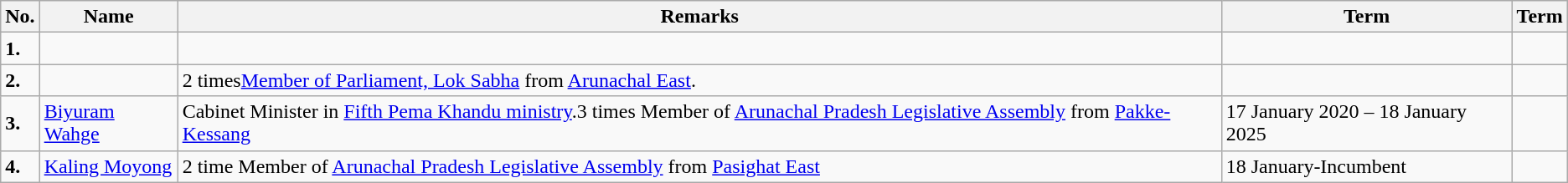<table class="wikitable sortable">
<tr>
<th>No.</th>
<th>Name</th>
<th>Remarks</th>
<th>Term</th>
<th>Term</th>
</tr>
<tr>
<td><strong>1.</strong></td>
<td></td>
<td></td>
<td></td>
<td></td>
</tr>
<tr>
<td><strong>2.</strong></td>
<td></td>
<td>2 times<a href='#'>Member of Parliament, Lok Sabha</a> from <a href='#'>Arunachal East</a>.</td>
<td></td>
<td></td>
</tr>
<tr>
<td><strong>3.</strong></td>
<td><a href='#'>Biyuram Wahge</a></td>
<td>Cabinet Minister in <a href='#'>Fifth Pema Khandu ministry</a>.3 times Member of <a href='#'>Arunachal Pradesh Legislative Assembly</a> from <a href='#'>Pakke-Kessang</a></td>
<td>17 January 2020 – 18 January 2025</td>
<td></td>
</tr>
<tr>
<td><strong>4.</strong></td>
<td><a href='#'>Kaling Moyong</a></td>
<td>2 time Member of <a href='#'>Arunachal Pradesh Legislative Assembly</a> from <a href='#'>Pasighat East</a></td>
<td>18 January-Incumbent</td>
<td></td>
</tr>
</table>
